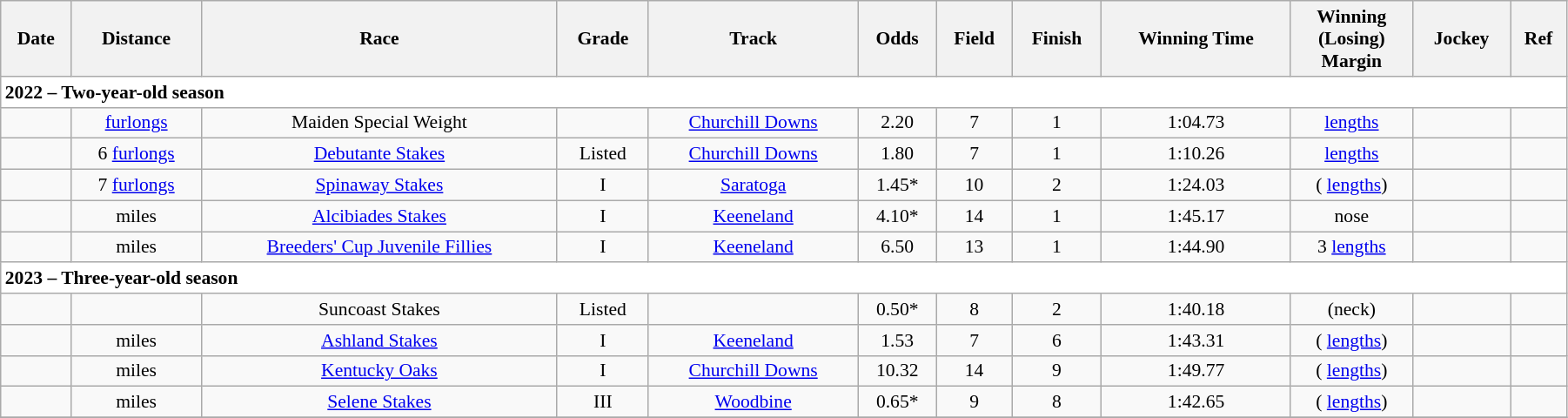<table class = "wikitable sortable" style="text-align:center; width:95%; font-size:90%">
<tr>
<th scope="col">Date</th>
<th scope="col">Distance</th>
<th scope="col">Race</th>
<th scope="col">Grade</th>
<th scope="col">Track</th>
<th scope="col">Odds</th>
<th scope="col">Field</th>
<th scope="col">Finish</th>
<th scope="col">Winning Time</th>
<th scope="col">Winning<br>(Losing)<br>Margin</th>
<th scope="col">Jockey</th>
<th scope="col" class="unsortable">Ref</th>
</tr>
<tr style="background-color:white">
<td align="left" colspan=12><strong>2022 – Two-year-old season</strong></td>
</tr>
<tr>
<td></td>
<td>  <a href='#'>furlongs</a></td>
<td>Maiden Special Weight</td>
<td></td>
<td><a href='#'>Churchill Downs</a></td>
<td>2.20</td>
<td>7</td>
<td>1</td>
<td>1:04.73</td>
<td> <a href='#'>lengths</a></td>
<td></td>
<td></td>
</tr>
<tr>
<td></td>
<td> 6 <a href='#'>furlongs</a></td>
<td><a href='#'>Debutante Stakes</a></td>
<td> Listed</td>
<td><a href='#'>Churchill Downs</a></td>
<td>1.80</td>
<td>7</td>
<td>1</td>
<td>1:10.26</td>
<td> <a href='#'>lengths</a></td>
<td></td>
<td></td>
</tr>
<tr>
<td></td>
<td> 7 <a href='#'>furlongs</a></td>
<td><a href='#'>Spinaway Stakes</a></td>
<td>I</td>
<td><a href='#'>Saratoga</a></td>
<td>1.45*</td>
<td>10</td>
<td>2</td>
<td>1:24.03</td>
<td>( <a href='#'>lengths</a>)</td>
<td></td>
<td></td>
</tr>
<tr>
<td></td>
<td>  miles</td>
<td><a href='#'>Alcibiades Stakes</a></td>
<td>I</td>
<td><a href='#'>Keeneland</a></td>
<td>4.10*</td>
<td>14</td>
<td>1</td>
<td>1:45.17</td>
<td>nose</td>
<td></td>
<td></td>
</tr>
<tr>
<td></td>
<td>  miles</td>
<td><a href='#'>Breeders' Cup Juvenile Fillies</a></td>
<td>I</td>
<td><a href='#'>Keeneland</a></td>
<td>6.50</td>
<td>13</td>
<td>1</td>
<td>1:44.90</td>
<td>3 <a href='#'>lengths</a></td>
<td></td>
<td></td>
</tr>
<tr style="background-color:white">
<td align="left" colspan=12><strong>2023 – Three-year-old season</strong></td>
</tr>
<tr>
<td></td>
<td> <small></small></td>
<td>Suncoast Stakes</td>
<td> Listed</td>
<td></td>
<td>0.50*</td>
<td>8</td>
<td>2</td>
<td>1:40.18</td>
<td> (neck)</td>
<td></td>
<td></td>
</tr>
<tr>
<td></td>
<td>  miles</td>
<td><a href='#'>Ashland Stakes</a></td>
<td>I</td>
<td><a href='#'>Keeneland</a></td>
<td>1.53</td>
<td>7</td>
<td>6</td>
<td>1:43.31</td>
<td> ( <a href='#'>lengths</a>)</td>
<td></td>
<td></td>
</tr>
<tr>
<td></td>
<td>  miles</td>
<td><a href='#'>Kentucky Oaks</a></td>
<td>I</td>
<td><a href='#'>Churchill Downs</a></td>
<td>10.32</td>
<td>14</td>
<td>9</td>
<td>1:49.77</td>
<td> ( <a href='#'>lengths</a>)</td>
<td></td>
<td></td>
</tr>
<tr>
<td></td>
<td>  miles</td>
<td><a href='#'>Selene Stakes</a></td>
<td>III</td>
<td><a href='#'>Woodbine</a></td>
<td>0.65*</td>
<td>9</td>
<td>8</td>
<td>1:42.65</td>
<td> ( <a href='#'>lengths</a>)</td>
<td></td>
<td></td>
</tr>
<tr>
</tr>
</table>
